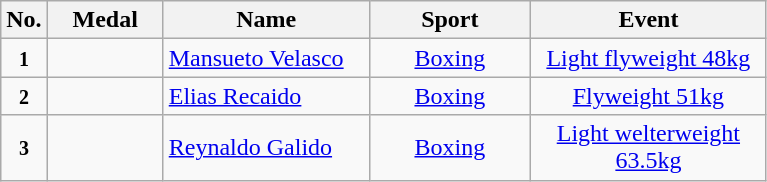<table class="wikitable" style="font-size:100%; text-align:center;">
<tr>
<th width="10">No.</th>
<th width="70">Medal</th>
<th width="130">Name</th>
<th width="100">Sport</th>
<th width="150">Event</th>
</tr>
<tr>
<td><small><strong>1</strong></small></td>
<td></td>
<td align=left><a href='#'>Mansueto Velasco</a></td>
<td> <a href='#'>Boxing</a></td>
<td><a href='#'>Light flyweight 48kg</a></td>
</tr>
<tr>
<td><small><strong>2</strong></small></td>
<td></td>
<td align=left><a href='#'>Elias Recaido</a></td>
<td> <a href='#'>Boxing</a></td>
<td><a href='#'>Flyweight 51kg</a></td>
</tr>
<tr>
<td><small><strong>3</strong></small></td>
<td></td>
<td align=left><a href='#'>Reynaldo Galido</a></td>
<td> <a href='#'>Boxing</a></td>
<td><a href='#'>Light welterweight 63.5kg</a></td>
</tr>
</table>
